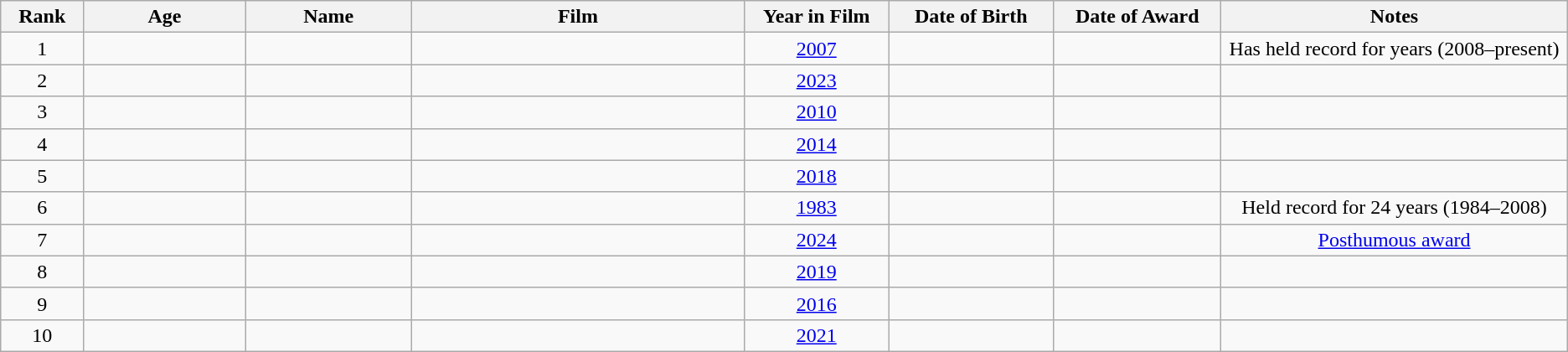<table class="wikitable sortable" style="text-align: center">
<tr>
<th style="width:065px;">Rank</th>
<th style="width:150px;">Age</th>
<th style="width:150px;">Name</th>
<th style="width:325px;">Film</th>
<th style="width:130px;">Year in Film</th>
<th style="width:150px;">Date of Birth</th>
<th style="width:150px;">Date of Award</th>
<th style="width:325px;">Notes</th>
</tr>
<tr>
<td>1</td>
<td></td>
<td></td>
<td></td>
<td><a href='#'>2007</a></td>
<td></td>
<td></td>
<td>Has held record for  years (2008–present)</td>
</tr>
<tr>
<td>2</td>
<td></td>
<td></td>
<td></td>
<td><a href='#'>2023</a></td>
<td></td>
<td></td>
<td></td>
</tr>
<tr>
<td>3</td>
<td></td>
<td></td>
<td></td>
<td><a href='#'>2010</a></td>
<td></td>
<td></td>
<td></td>
</tr>
<tr>
<td>4</td>
<td></td>
<td></td>
<td></td>
<td><a href='#'>2014</a></td>
<td></td>
<td></td>
<td></td>
</tr>
<tr>
<td>5</td>
<td></td>
<td></td>
<td></td>
<td><a href='#'>2018</a></td>
<td></td>
<td></td>
<td></td>
</tr>
<tr>
<td>6</td>
<td></td>
<td></td>
<td></td>
<td><a href='#'>1983</a></td>
<td></td>
<td></td>
<td>Held record for 24 years (1984–2008)</td>
</tr>
<tr>
<td>7</td>
<td></td>
<td></td>
<td></td>
<td><a href='#'>2024</a></td>
<td></td>
<td></td>
<td><a href='#'>Posthumous award</a></td>
</tr>
<tr>
<td>8</td>
<td></td>
<td></td>
<td></td>
<td><a href='#'>2019</a></td>
<td></td>
<td></td>
<td></td>
</tr>
<tr>
<td>9</td>
<td></td>
<td></td>
<td></td>
<td><a href='#'>2016</a></td>
<td></td>
<td></td>
<td></td>
</tr>
<tr>
<td>10</td>
<td></td>
<td></td>
<td></td>
<td><a href='#'>2021</a></td>
<td></td>
<td></td>
<td></td>
</tr>
</table>
